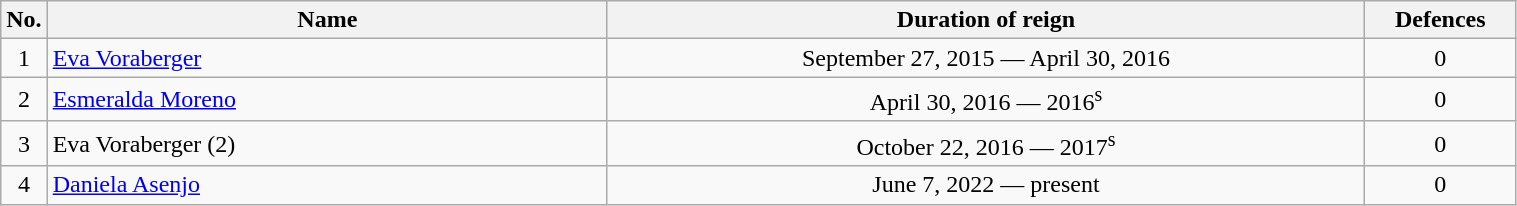<table class="wikitable" width=80%>
<tr>
<th width=3%>No.</th>
<th width=37%>Name</th>
<th width=50%>Duration of reign</th>
<th width=10%>Defences</th>
</tr>
<tr align=center>
<td>1</td>
<td align=left> <a href='#'>Eva Voraberger</a></td>
<td>September 27, 2015 — April 30, 2016</td>
<td>0</td>
</tr>
<tr align=center>
<td>2</td>
<td align=left> <a href='#'>Esmeralda Moreno</a></td>
<td>April 30, 2016 — 2016<sup>s</sup></td>
<td>0</td>
</tr>
<tr align=center>
<td>3</td>
<td align=left> Eva Voraberger (2)</td>
<td>October 22, 2016 — 2017<sup>s</sup></td>
<td>0</td>
</tr>
<tr align=center>
<td>4</td>
<td align=left> <a href='#'>Daniela Asenjo</a></td>
<td>June 7, 2022 — present</td>
<td>0</td>
</tr>
</table>
